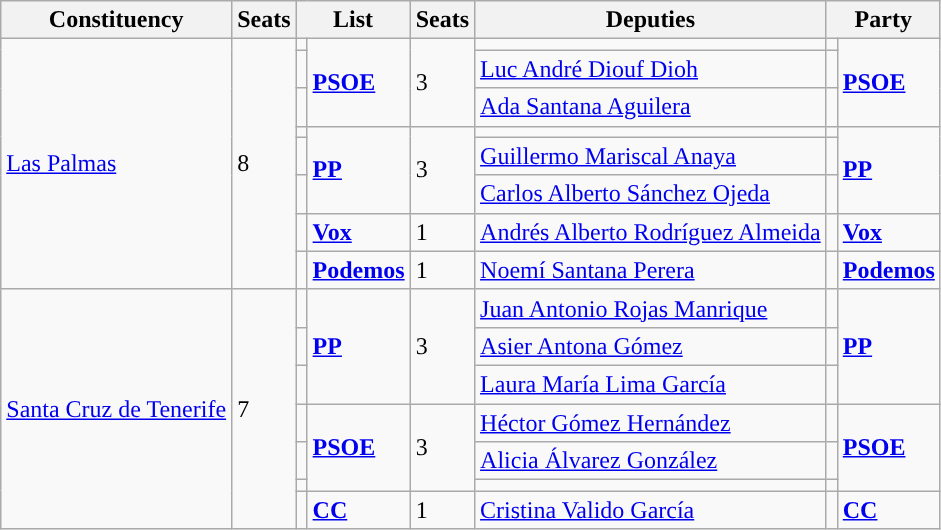<table class="wikitable sortable">
<tr>
<th>Constituency</th>
<th>Seats</th>
<th colspan="2">List</th>
<th>Seats</th>
<th>Deputies</th>
<th colspan="2">Party</th>
</tr>
<tr>
<td rowspan="8"><a href='#'>Las Palmas</a></td>
<td rowspan="8">8</td>
<td></td>
<td rowspan="3"><strong><a href='#'>PSOE</a></strong></td>
<td rowspan="3">3</td>
<td></td>
<td></td>
<td rowspan="3"><strong><a href='#'>PSOE</a></strong></td>
</tr>
<tr>
<td></td>
<td><a href='#'>Luc André Diouf Dioh</a></td>
<td></td>
</tr>
<tr>
<td></td>
<td><a href='#'>Ada Santana Aguilera</a></td>
<td></td>
</tr>
<tr>
<td></td>
<td rowspan="3"><strong><a href='#'>PP</a></strong></td>
<td rowspan="3">3</td>
<td></td>
<td></td>
<td rowspan="3"><strong><a href='#'>PP</a></strong></td>
</tr>
<tr>
<td></td>
<td><a href='#'>Guillermo Mariscal Anaya</a></td>
<td></td>
</tr>
<tr>
<td></td>
<td><a href='#'>Carlos Alberto Sánchez Ojeda</a></td>
<td></td>
</tr>
<tr>
<td></td>
<td><strong><a href='#'>Vox</a></strong></td>
<td>1</td>
<td><a href='#'>Andrés Alberto Rodríguez Almeida</a></td>
<td></td>
<td><strong><a href='#'>Vox</a></strong></td>
</tr>
<tr>
<td></td>
<td><strong><a href='#'>Podemos</a></strong></td>
<td>1</td>
<td><a href='#'>Noemí Santana Perera</a></td>
<td></td>
<td><a href='#'><strong>Podemos</strong></a></td>
</tr>
<tr>
<td rowspan="7"><a href='#'>Santa Cruz de Tenerife</a></td>
<td rowspan="7">7</td>
<td></td>
<td rowspan="3"><strong><a href='#'>PP</a></strong></td>
<td rowspan="3">3</td>
<td><a href='#'>Juan Antonio Rojas Manrique</a></td>
<td></td>
<td rowspan="3"><strong><a href='#'>PP</a></strong></td>
</tr>
<tr>
<td></td>
<td><a href='#'>Asier Antona Gómez</a></td>
<td></td>
</tr>
<tr>
<td></td>
<td><a href='#'>Laura María Lima García</a></td>
<td></td>
</tr>
<tr>
<td></td>
<td rowspan="3"><strong><a href='#'>PSOE</a></strong></td>
<td rowspan="3">3</td>
<td><a href='#'>Héctor Gómez Hernández</a></td>
<td></td>
<td rowspan="3"><strong><a href='#'>PSOE</a></strong></td>
</tr>
<tr>
<td></td>
<td><a href='#'>Alicia Álvarez González</a></td>
<td></td>
</tr>
<tr>
<td></td>
<td></td>
<td></td>
</tr>
<tr>
<td></td>
<td><a href='#'><strong>CC</strong></a></td>
<td>1</td>
<td><a href='#'>Cristina Valido García</a></td>
<td></td>
<td><a href='#'><strong>CC</strong></a></td>
</tr>
</table>
